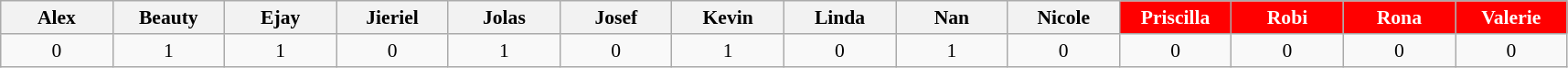<table class="wikitable" style="font-size:90%; text-align:center">
<tr>
<th style="width: 5%;">Alex</th>
<th style="width: 5%;">Beauty</th>
<th style="width: 5%;">Ejay</th>
<th style="width: 5%;">Jieriel</th>
<th style="width: 5%;">Jolas</th>
<th style="width: 5%;">Josef</th>
<th style="width: 5%;">Kevin</th>
<th style="width: 5%;">Linda</th>
<th style="width: 5%;">Nan</th>
<th style="width: 5%;">Nicole</th>
<th style="background:red; width: 5%; color:white">Priscilla</th>
<th style="background:red; width: 5%; color:white">Robi</th>
<th style="background:red; width: 5%; color:white">Rona</th>
<th style="background:red; width: 5%; color:white">Valerie</th>
</tr>
<tr>
<td>0</td>
<td>1</td>
<td>1</td>
<td>0</td>
<td>1</td>
<td>0</td>
<td>1</td>
<td>0</td>
<td>1</td>
<td>0</td>
<td>0</td>
<td>0</td>
<td>0</td>
<td>0</td>
</tr>
</table>
